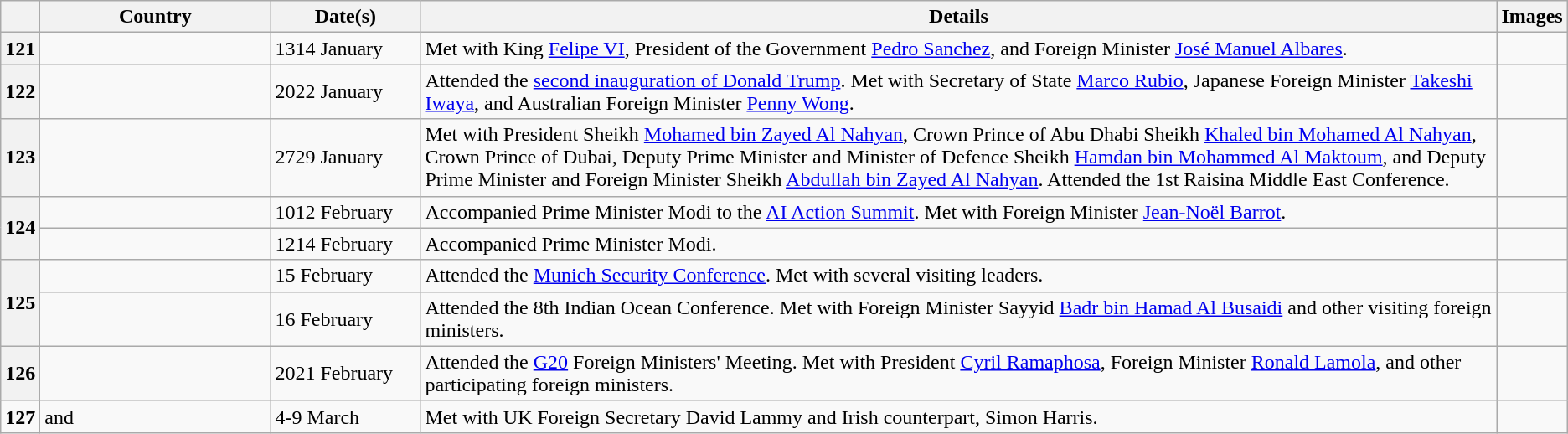<table class="wikitable outercollapse sortable">
<tr>
<th></th>
<th style="width:11em">Country</th>
<th style="width:7em">Date(s)</th>
<th class="unsortable">Details</th>
<th>Images</th>
</tr>
<tr>
<th>121</th>
<td></td>
<td>1314 January</td>
<td>Met with King <a href='#'>Felipe VI</a>, President of the Government <a href='#'>Pedro Sanchez</a>, and Foreign Minister <a href='#'>José Manuel Albares</a>.</td>
<td></td>
</tr>
<tr>
<th>122</th>
<td></td>
<td>2022 January</td>
<td>Attended the <a href='#'>second inauguration of Donald Trump</a>. Met with Secretary of State <a href='#'>Marco Rubio</a>, Japanese Foreign Minister <a href='#'>Takeshi Iwaya</a>, and Australian Foreign Minister <a href='#'>Penny Wong</a>.</td>
<td></td>
</tr>
<tr>
<th>123</th>
<td></td>
<td>2729 January</td>
<td>Met with President Sheikh <a href='#'>Mohamed bin Zayed Al Nahyan</a>, Crown Prince of Abu Dhabi Sheikh <a href='#'>Khaled bin Mohamed Al Nahyan</a>, Crown Prince of Dubai, Deputy Prime Minister and Minister of Defence Sheikh <a href='#'>Hamdan bin Mohammed Al Maktoum</a>, and Deputy Prime Minister and Foreign Minister Sheikh <a href='#'>Abdullah bin Zayed Al Nahyan</a>. Attended the 1st Raisina Middle East Conference.</td>
<td></td>
</tr>
<tr>
<th rowspan="2">124</th>
<td></td>
<td>1012 February</td>
<td>Accompanied Prime Minister Modi to the <a href='#'>AI Action Summit</a>. Met with Foreign Minister <a href='#'>Jean-Noël Barrot</a>.</td>
<td></td>
</tr>
<tr>
<td></td>
<td>1214 February</td>
<td>Accompanied Prime Minister Modi.</td>
<td></td>
</tr>
<tr>
<th rowspan="2">125</th>
<td></td>
<td>15 February</td>
<td>Attended the <a href='#'>Munich Security Conference</a>. Met with several visiting leaders.</td>
<td></td>
</tr>
<tr>
<td></td>
<td>16 February</td>
<td>Attended the 8th Indian Ocean Conference. Met with Foreign Minister Sayyid <a href='#'>Badr bin Hamad Al Busaidi</a> and other visiting foreign ministers.</td>
<td></td>
</tr>
<tr>
<th>126</th>
<td></td>
<td>2021 February</td>
<td>Attended the <a href='#'>G20</a> Foreign Ministers' Meeting. Met with President <a href='#'>Cyril Ramaphosa</a>, Foreign Minister <a href='#'>Ronald Lamola</a>, and other participating foreign ministers.</td>
<td></td>
</tr>
<tr>
<td><strong>127</strong></td>
<td> and </td>
<td>4-9 March</td>
<td>Met with UK Foreign Secretary David Lammy and Irish counterpart, Simon Harris.</td>
</tr>
</table>
